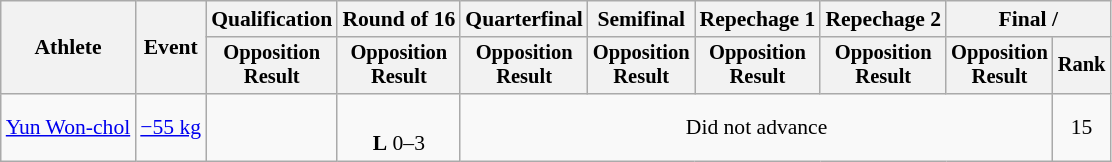<table class="wikitable" style="font-size:90%">
<tr>
<th rowspan="2">Athlete</th>
<th rowspan="2">Event</th>
<th>Qualification</th>
<th>Round of 16</th>
<th>Quarterfinal</th>
<th>Semifinal</th>
<th>Repechage 1</th>
<th>Repechage 2</th>
<th colspan=2>Final / </th>
</tr>
<tr style="font-size: 95%">
<th>Opposition<br>Result</th>
<th>Opposition<br>Result</th>
<th>Opposition<br>Result</th>
<th>Opposition<br>Result</th>
<th>Opposition<br>Result</th>
<th>Opposition<br>Result</th>
<th>Opposition<br>Result</th>
<th>Rank</th>
</tr>
<tr align=center>
<td align=left><a href='#'>Yun Won-chol</a></td>
<td align=left><a href='#'>−55 kg</a></td>
<td></td>
<td><br><strong>L</strong> 0–3 <sup></sup></td>
<td colspan=5>Did not advance</td>
<td>15</td>
</tr>
</table>
